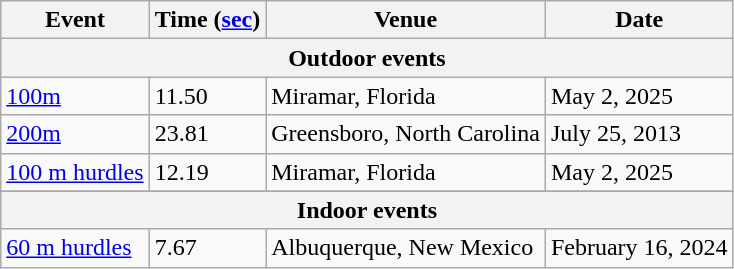<table class=wikitable>
<tr>
<th>Event</th>
<th>Time (<a href='#'>sec</a>)</th>
<th>Venue</th>
<th>Date</th>
</tr>
<tr>
<th colspan=4>Outdoor events</th>
</tr>
<tr>
<td><a href='#'>100m</a></td>
<td>11.50</td>
<td>Miramar, Florida</td>
<td>May 2, 2025</td>
</tr>
<tr>
<td><a href='#'>200m</a></td>
<td>23.81</td>
<td>Greensboro, North Carolina</td>
<td>July 25, 2013</td>
</tr>
<tr>
<td><a href='#'>100 m hurdles</a></td>
<td>12.19</td>
<td>Miramar, Florida</td>
<td>May 2, 2025</td>
</tr>
<tr>
</tr>
<tr>
<th colspan=4>Indoor events</th>
</tr>
<tr>
<td><a href='#'>60 m hurdles</a></td>
<td>7.67</td>
<td>Albuquerque, New Mexico</td>
<td>February 16, 2024</td>
</tr>
</table>
